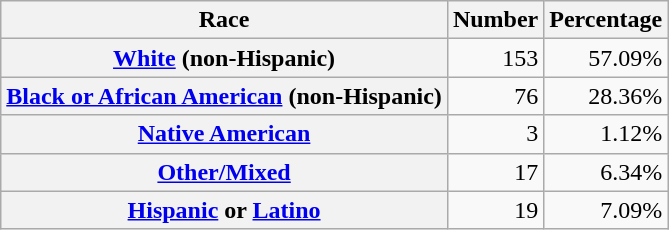<table class="wikitable" style="text-align:right">
<tr>
<th scope="col">Race</th>
<th scope="col">Number</th>
<th scope="col">Percentage</th>
</tr>
<tr>
<th scope="row"><a href='#'>White</a> (non-Hispanic)</th>
<td>153</td>
<td>57.09%</td>
</tr>
<tr>
<th scope="row"><a href='#'>Black or African American</a> (non-Hispanic)</th>
<td>76</td>
<td>28.36%</td>
</tr>
<tr>
<th scope="row"><a href='#'>Native American</a></th>
<td>3</td>
<td>1.12%</td>
</tr>
<tr>
<th scope="row"><a href='#'>Other/Mixed</a></th>
<td>17</td>
<td>6.34%</td>
</tr>
<tr>
<th scope="row"><a href='#'>Hispanic</a> or <a href='#'>Latino</a></th>
<td>19</td>
<td>7.09%</td>
</tr>
</table>
